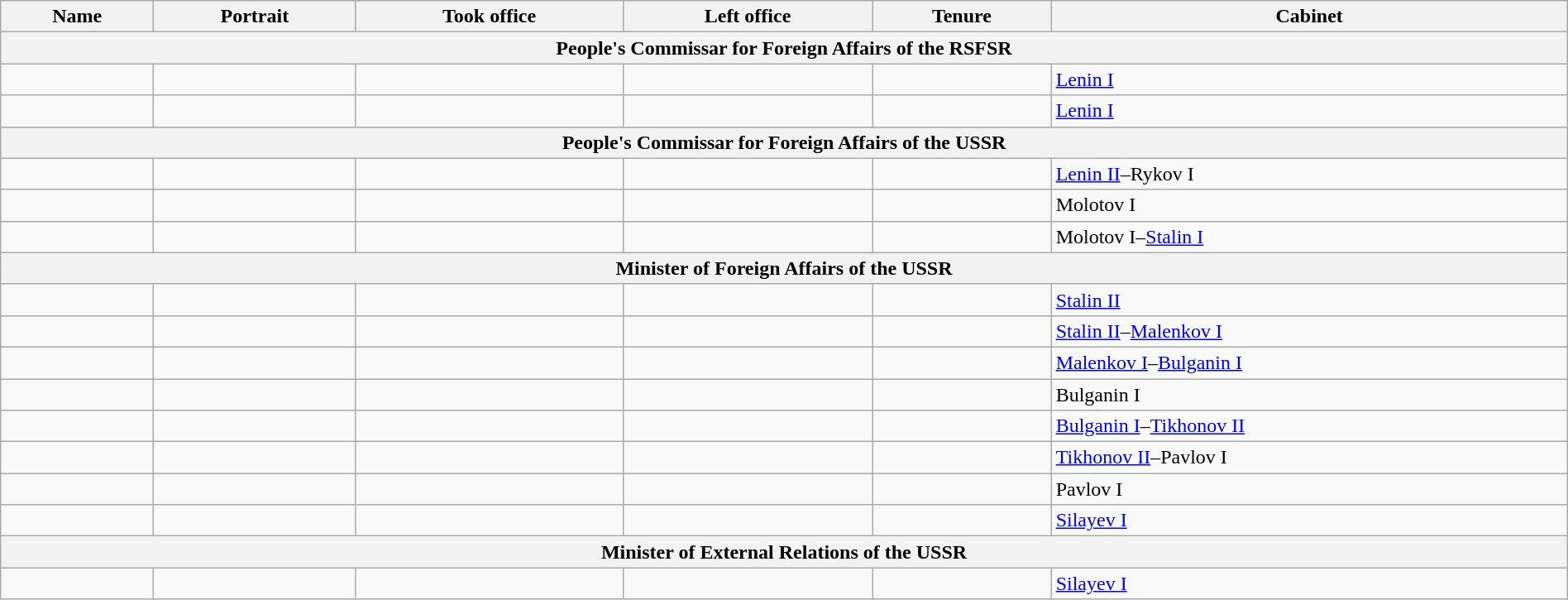<table class="wikitable" width=100%>
<tr>
<th>Name</th>
<th>Portrait</th>
<th>Took office</th>
<th>Left office</th>
<th>Tenure</th>
<th>Cabinet</th>
</tr>
<tr>
<th colspan="6">People's Commissar for Foreign Affairs of the RSFSR</th>
</tr>
<tr>
<td></td>
<td></td>
<td></td>
<td></td>
<td></td>
<td><a href='#'>Lenin I</a></td>
</tr>
<tr>
<td></td>
<td></td>
<td></td>
<td></td>
<td></td>
<td><a href='#'>Lenin I</a></td>
</tr>
<tr>
<th colspan="6">People's Commissar for Foreign Affairs of the USSR</th>
</tr>
<tr>
<td></td>
<td></td>
<td></td>
<td></td>
<td></td>
<td><a href='#'>Lenin II</a>–Rykov I</td>
</tr>
<tr>
<td></td>
<td></td>
<td></td>
<td></td>
<td></td>
<td>Molotov I</td>
</tr>
<tr>
<td></td>
<td></td>
<td></td>
<td></td>
<td></td>
<td>Molotov I–<a href='#'>Stalin I</a></td>
</tr>
<tr>
<th colspan="6">Minister of Foreign Affairs of the USSR</th>
</tr>
<tr>
<td></td>
<td></td>
<td></td>
<td></td>
<td></td>
<td><a href='#'>Stalin II</a></td>
</tr>
<tr>
<td></td>
<td></td>
<td></td>
<td></td>
<td></td>
<td><a href='#'>Stalin II</a>–<a href='#'>Malenkov I</a></td>
</tr>
<tr>
<td></td>
<td></td>
<td></td>
<td></td>
<td></td>
<td><a href='#'>Malenkov I</a>–<a href='#'>Bulganin I</a></td>
</tr>
<tr>
<td></td>
<td></td>
<td></td>
<td></td>
<td></td>
<td>Bulganin I</td>
</tr>
<tr>
<td></td>
<td></td>
<td></td>
<td></td>
<td></td>
<td><a href='#'>Bulganin I</a>–<a href='#'>Tikhonov II</a></td>
</tr>
<tr>
<td></td>
<td></td>
<td></td>
<td></td>
<td></td>
<td><a href='#'>Tikhonov II</a>–Pavlov I</td>
</tr>
<tr>
<td></td>
<td></td>
<td></td>
<td></td>
<td></td>
<td>Pavlov I</td>
</tr>
<tr>
<td></td>
<td></td>
<td></td>
<td></td>
<td></td>
<td><a href='#'>Silayev I</a></td>
</tr>
<tr>
<th colspan="6">Minister of External Relations of the USSR</th>
</tr>
<tr>
<td></td>
<td></td>
<td></td>
<td></td>
<td></td>
<td><a href='#'>Silayev I</a></td>
</tr>
</table>
